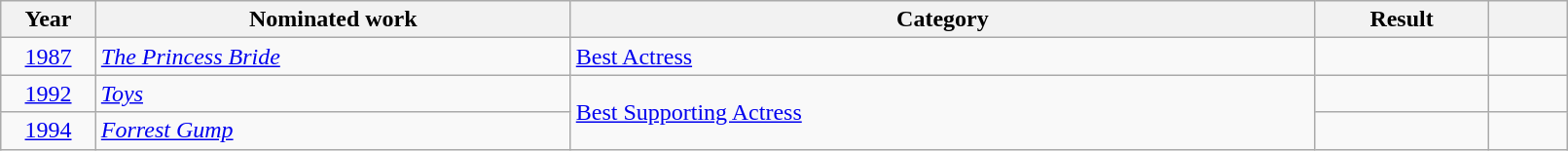<table class="wikitable plainrowheaders" style="width:85%;">
<tr>
<th width="6%" scope="col">Year</th>
<th width="30%" scope="col">Nominated work</th>
<th width="47%" scope="col">Category</th>
<th width="11%" scope="col">Result</th>
<th width="5%" scope="col" class="unsortable"></th>
</tr>
<tr>
<td style="text-align:center;"><a href='#'>1987</a></td>
<td><em><a href='#'>The Princess Bride</a></em></td>
<td><a href='#'>Best Actress</a></td>
<td></td>
<td></td>
</tr>
<tr>
<td style="text-align:center;"><a href='#'>1992</a></td>
<td><em><a href='#'>Toys</a></em></td>
<td rowspan="2"><a href='#'>Best Supporting Actress</a></td>
<td></td>
<td></td>
</tr>
<tr>
<td style="text-align:center;"><a href='#'>1994</a></td>
<td><em><a href='#'>Forrest Gump</a></em></td>
<td></td>
<td></td>
</tr>
</table>
